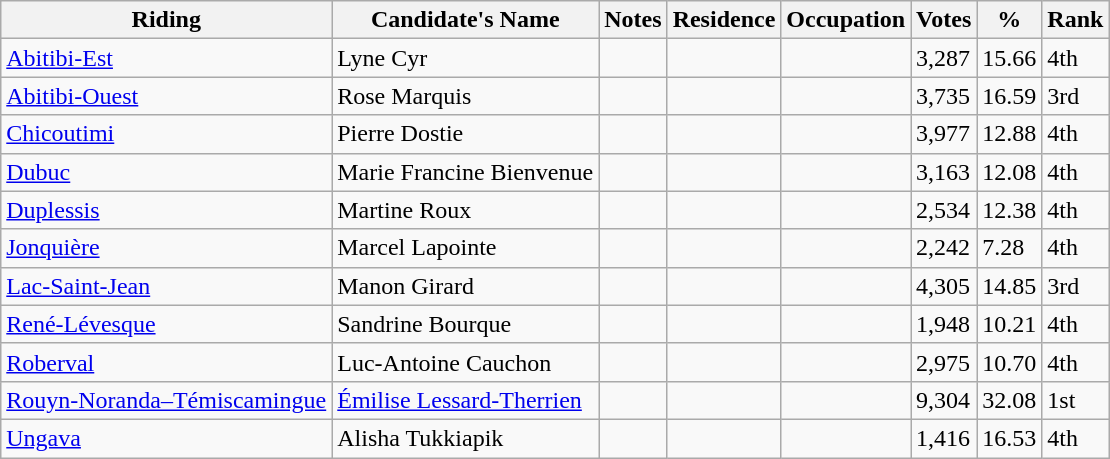<table class="wikitable sortable">
<tr>
<th>Riding<br></th>
<th>Candidate's Name</th>
<th>Notes</th>
<th>Residence</th>
<th>Occupation</th>
<th>Votes</th>
<th>%</th>
<th>Rank</th>
</tr>
<tr>
<td><a href='#'>Abitibi-Est</a></td>
<td>Lyne Cyr</td>
<td></td>
<td></td>
<td></td>
<td>3,287</td>
<td>15.66</td>
<td>4th</td>
</tr>
<tr>
<td><a href='#'>Abitibi-Ouest</a></td>
<td>Rose Marquis</td>
<td></td>
<td></td>
<td></td>
<td>3,735</td>
<td>16.59</td>
<td>3rd</td>
</tr>
<tr>
<td><a href='#'>Chicoutimi</a></td>
<td>Pierre Dostie</td>
<td></td>
<td></td>
<td></td>
<td>3,977</td>
<td>12.88</td>
<td>4th</td>
</tr>
<tr>
<td><a href='#'>Dubuc</a></td>
<td>Marie Francine Bienvenue</td>
<td></td>
<td></td>
<td></td>
<td>3,163</td>
<td>12.08</td>
<td>4th</td>
</tr>
<tr>
<td><a href='#'>Duplessis</a></td>
<td>Martine Roux</td>
<td></td>
<td></td>
<td></td>
<td>2,534</td>
<td>12.38</td>
<td>4th</td>
</tr>
<tr>
<td><a href='#'>Jonquière</a></td>
<td>Marcel Lapointe</td>
<td></td>
<td></td>
<td></td>
<td>2,242</td>
<td>7.28</td>
<td>4th</td>
</tr>
<tr>
<td><a href='#'>Lac-Saint-Jean</a></td>
<td>Manon Girard</td>
<td></td>
<td></td>
<td></td>
<td>4,305</td>
<td>14.85</td>
<td>3rd</td>
</tr>
<tr>
<td><a href='#'>René-Lévesque</a></td>
<td>Sandrine Bourque</td>
<td></td>
<td></td>
<td></td>
<td>1,948</td>
<td>10.21</td>
<td>4th</td>
</tr>
<tr>
<td><a href='#'>Roberval</a></td>
<td>Luc-Antoine Cauchon</td>
<td></td>
<td></td>
<td></td>
<td>2,975</td>
<td>10.70</td>
<td>4th</td>
</tr>
<tr>
<td><a href='#'>Rouyn-Noranda–Témiscamingue</a></td>
<td><a href='#'>Émilise Lessard-Therrien</a></td>
<td></td>
<td></td>
<td></td>
<td>9,304</td>
<td>32.08</td>
<td>1st</td>
</tr>
<tr>
<td><a href='#'>Ungava</a></td>
<td>Alisha Tukkiapik</td>
<td></td>
<td></td>
<td></td>
<td>1,416</td>
<td>16.53</td>
<td>4th</td>
</tr>
</table>
